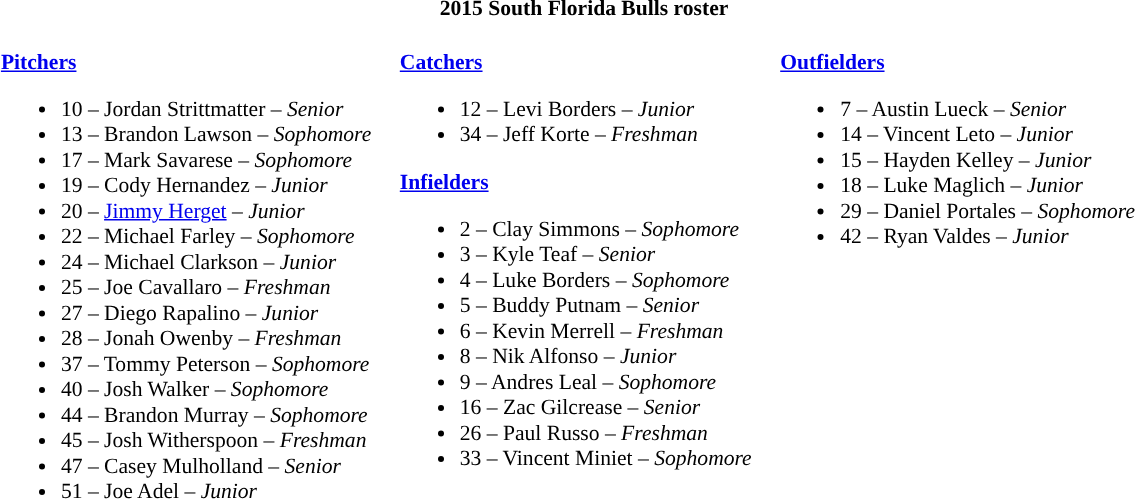<table class="toccolours" style="border-collapse:collapse; font-size:90%;">
<tr>
<th colspan=9>2015 South Florida Bulls roster</th>
</tr>
<tr>
<td width="03"> </td>
<td valign="top"><br><strong><a href='#'>Pitchers</a></strong><ul><li>10 – Jordan Strittmatter – <em>Senior</em></li><li>13 – Brandon Lawson – <em>Sophomore</em></li><li>17 – Mark Savarese – <em>Sophomore</em></li><li>19 – Cody Hernandez – <em>Junior</em></li><li>20 – <a href='#'>Jimmy Herget</a> – <em>Junior</em></li><li>22 – Michael Farley – <em>Sophomore</em></li><li>24 – Michael Clarkson – <em> Junior</em></li><li>25 – Joe Cavallaro – <em>Freshman</em></li><li>27 – Diego Rapalino – <em> Junior</em></li><li>28 – Jonah Owenby – <em>Freshman</em></li><li>37 – Tommy Peterson – <em> Sophomore</em></li><li>40 – Josh Walker – <em>Sophomore</em></li><li>44 – Brandon Murray – <em>Sophomore</em></li><li>45 – Josh Witherspoon – <em>Freshman</em></li><li>47 – Casey Mulholland – <em>Senior</em></li><li>51 – Joe Adel – <em> Junior</em></li></ul></td>
<td width="15"> </td>
<td valign="top"><br><strong><a href='#'>Catchers</a></strong><ul><li>12 – Levi Borders – <em>Junior</em></li><li>34 – Jeff Korte – <em>Freshman</em></li></ul><strong><a href='#'>Infielders</a></strong><ul><li>2 – Clay Simmons – <em>Sophomore</em></li><li>3 – Kyle Teaf – <em>Senior</em></li><li>4 – Luke Borders – <em>Sophomore</em></li><li>5 – Buddy Putnam – <em>Senior</em></li><li>6 – Kevin Merrell – <em>Freshman</em></li><li>8 – Nik Alfonso – <em> Junior</em></li><li>9 – Andres Leal – <em>Sophomore</em></li><li>16 – Zac Gilcrease – <em>Senior</em></li><li>26 – Paul Russo – <em>Freshman</em></li><li>33 – Vincent Miniet – <em>Sophomore</em></li></ul></td>
<td width="15"> </td>
<td valign="top"><br><strong><a href='#'>Outfielders</a></strong><ul><li>7 – Austin Lueck – <em>Senior</em></li><li>14 – Vincent Leto – <em>Junior</em></li><li>15 – Hayden Kelley – <em>Junior</em></li><li>18 – Luke Maglich – <em>Junior</em></li><li>29 – Daniel Portales – <em>Sophomore</em></li><li>42 – Ryan Valdes – <em>Junior</em></li></ul></td>
<td width="25"> </td>
</tr>
</table>
